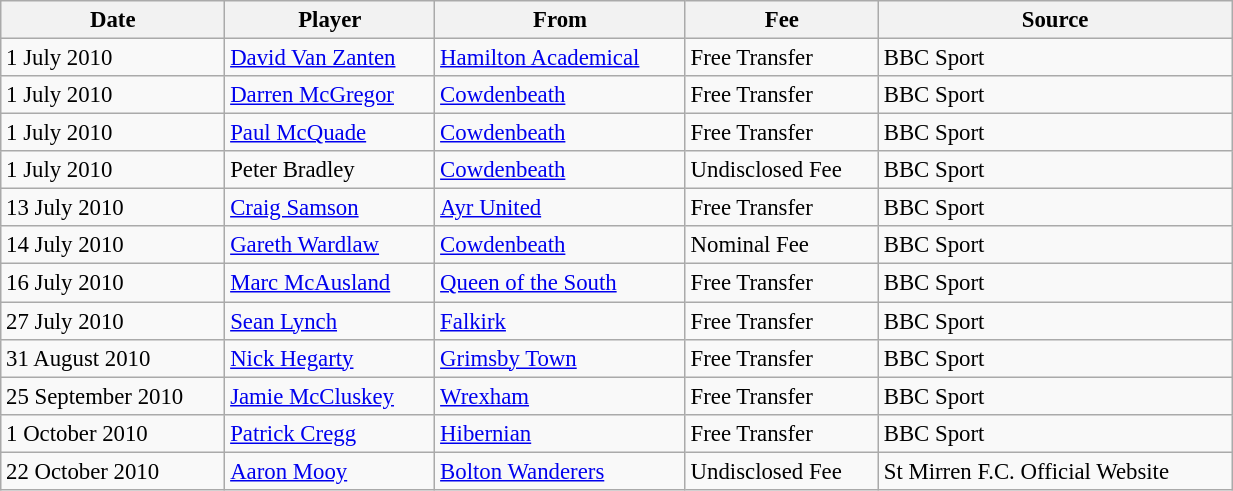<table class="wikitable sortable" style="text-align:center; font-size:95%;width:65%; text-align:left">
<tr>
<th><strong>Date</strong></th>
<th><strong>Player</strong></th>
<th><strong>From</strong></th>
<th><strong>Fee</strong></th>
<th><strong>Source</strong></th>
</tr>
<tr>
<td>1 July 2010</td>
<td><a href='#'>David Van Zanten</a></td>
<td><a href='#'>Hamilton Academical</a></td>
<td>Free Transfer</td>
<td>BBC Sport</td>
</tr>
<tr>
<td>1 July 2010</td>
<td><a href='#'>Darren McGregor</a></td>
<td><a href='#'>Cowdenbeath</a></td>
<td>Free Transfer</td>
<td>BBC Sport</td>
</tr>
<tr>
<td>1 July 2010</td>
<td><a href='#'>Paul McQuade</a></td>
<td><a href='#'>Cowdenbeath</a></td>
<td>Free Transfer</td>
<td>BBC Sport</td>
</tr>
<tr>
<td>1 July 2010</td>
<td>Peter Bradley</td>
<td><a href='#'>Cowdenbeath</a></td>
<td>Undisclosed Fee</td>
<td>BBC Sport</td>
</tr>
<tr>
<td>13 July 2010</td>
<td><a href='#'>Craig Samson</a></td>
<td><a href='#'>Ayr United</a></td>
<td>Free Transfer</td>
<td>BBC Sport</td>
</tr>
<tr>
<td>14 July 2010</td>
<td><a href='#'>Gareth Wardlaw</a></td>
<td><a href='#'>Cowdenbeath</a></td>
<td>Nominal Fee</td>
<td>BBC Sport</td>
</tr>
<tr>
<td>16 July 2010</td>
<td><a href='#'>Marc McAusland</a></td>
<td><a href='#'>Queen of the South</a></td>
<td>Free Transfer</td>
<td>BBC Sport</td>
</tr>
<tr>
<td>27 July 2010</td>
<td><a href='#'>Sean Lynch</a></td>
<td><a href='#'>Falkirk</a></td>
<td>Free Transfer</td>
<td>BBC Sport</td>
</tr>
<tr>
<td>31 August 2010</td>
<td><a href='#'>Nick Hegarty</a></td>
<td><a href='#'>Grimsby Town</a></td>
<td>Free Transfer</td>
<td>BBC Sport</td>
</tr>
<tr>
<td>25 September 2010</td>
<td><a href='#'>Jamie McCluskey</a></td>
<td><a href='#'>Wrexham</a></td>
<td>Free Transfer</td>
<td>BBC Sport</td>
</tr>
<tr>
<td>1 October 2010</td>
<td><a href='#'>Patrick Cregg</a></td>
<td><a href='#'>Hibernian</a></td>
<td>Free Transfer</td>
<td>BBC Sport</td>
</tr>
<tr>
<td>22 October 2010</td>
<td><a href='#'>Aaron Mooy</a></td>
<td><a href='#'>Bolton Wanderers</a></td>
<td>Undisclosed Fee</td>
<td>St Mirren F.C. Official Website</td>
</tr>
</table>
